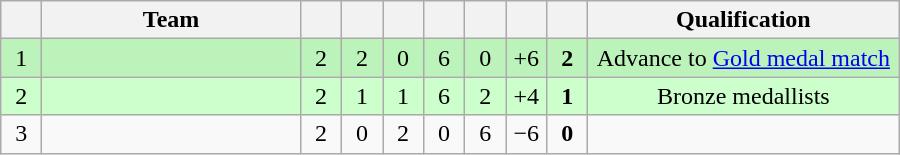<table class="wikitable" style="text-align:center;">
<tr>
<th width=20></th>
<th width=165>Team</th>
<th width=20></th>
<th width=20></th>
<th width=20></th>
<th width=20></th>
<th width=20></th>
<th width=20></th>
<th width=20></th>
<th width=200>Qualification</th>
</tr>
<tr bgcolor=bbf3bb>
<td>1</td>
<td align="left"></td>
<td>2</td>
<td>2</td>
<td>0</td>
<td>6</td>
<td>0</td>
<td>+6</td>
<td><strong>2</strong></td>
<td>Advance to <a href='#'>Gold medal match</a></td>
</tr>
<tr bgcolor=ccffcc>
<td>2</td>
<td align="left"></td>
<td>2</td>
<td>1</td>
<td>1</td>
<td>6</td>
<td>2</td>
<td>+4</td>
<td><strong>1</strong></td>
<td>Bronze medallists</td>
</tr>
<tr>
<td>3</td>
<td align="left"></td>
<td>2</td>
<td>0</td>
<td>2</td>
<td>0</td>
<td>6</td>
<td>−6</td>
<td><strong>0</strong></td>
<td></td>
</tr>
</table>
